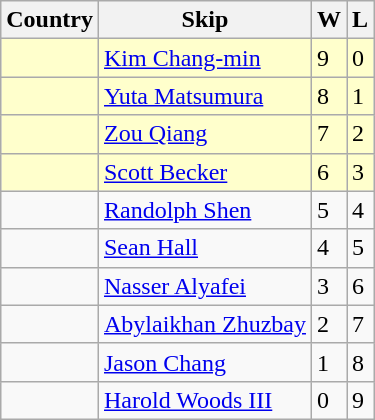<table class=wikitable>
<tr>
<th>Country</th>
<th>Skip</th>
<th>W</th>
<th>L</th>
</tr>
<tr bgcolor=#ffffcc>
<td></td>
<td><a href='#'>Kim Chang-min</a></td>
<td>9</td>
<td>0</td>
</tr>
<tr bgcolor=#ffffcc>
<td></td>
<td><a href='#'>Yuta Matsumura</a></td>
<td>8</td>
<td>1</td>
</tr>
<tr bgcolor=#ffffcc>
<td></td>
<td><a href='#'>Zou Qiang</a></td>
<td>7</td>
<td>2</td>
</tr>
<tr bgcolor=#ffffcc>
<td></td>
<td><a href='#'>Scott Becker</a></td>
<td>6</td>
<td>3</td>
</tr>
<tr>
<td></td>
<td><a href='#'>Randolph Shen</a></td>
<td>5</td>
<td>4</td>
</tr>
<tr>
<td></td>
<td><a href='#'>Sean Hall</a></td>
<td>4</td>
<td>5</td>
</tr>
<tr>
<td></td>
<td><a href='#'>Nasser Alyafei</a></td>
<td>3</td>
<td>6</td>
</tr>
<tr>
<td></td>
<td><a href='#'>Abylaikhan Zhuzbay</a></td>
<td>2</td>
<td>7</td>
</tr>
<tr>
<td></td>
<td><a href='#'>Jason Chang</a></td>
<td>1</td>
<td>8</td>
</tr>
<tr>
<td></td>
<td><a href='#'>Harold Woods III</a></td>
<td>0</td>
<td>9</td>
</tr>
</table>
